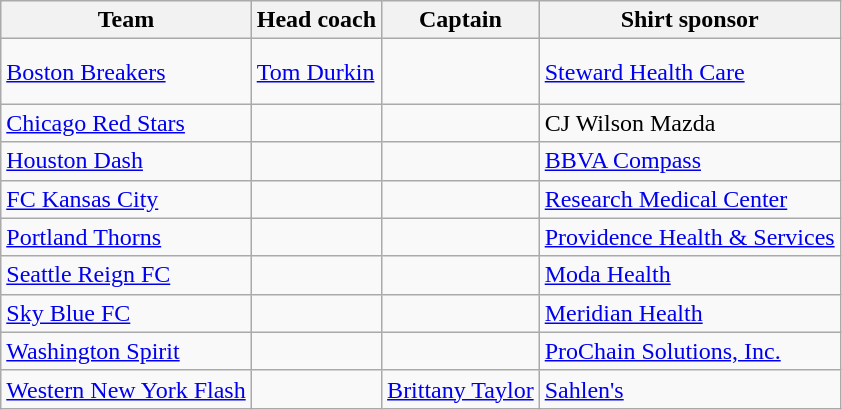<table class="wikitable sortable" style="text-align: left;">
<tr>
<th>Team</th>
<th>Head coach</th>
<th>Captain</th>
<th>Shirt sponsor</th>
</tr>
<tr>
<td><a href='#'>Boston Breakers</a></td>
<td> <a href='#'>Tom Durkin</a></td>
<td> <br> <br> </td>
<td><a href='#'>Steward Health Care</a></td>
</tr>
<tr>
<td><a href='#'>Chicago Red Stars</a></td>
<td> </td>
<td> </td>
<td>CJ Wilson Mazda</td>
</tr>
<tr>
<td><a href='#'>Houston Dash</a></td>
<td> </td>
<td> </td>
<td><a href='#'>BBVA Compass</a></td>
</tr>
<tr>
<td><a href='#'>FC Kansas City</a></td>
<td> </td>
<td> </td>
<td><a href='#'>Research Medical Center</a></td>
</tr>
<tr>
<td><a href='#'>Portland Thorns</a></td>
<td> </td>
<td> </td>
<td><a href='#'>Providence Health & Services</a></td>
</tr>
<tr>
<td><a href='#'>Seattle Reign FC</a></td>
<td> </td>
<td> </td>
<td><a href='#'>Moda Health</a></td>
</tr>
<tr>
<td><a href='#'>Sky Blue FC</a></td>
<td> </td>
<td> </td>
<td><a href='#'>Meridian Health</a></td>
</tr>
<tr>
<td><a href='#'>Washington Spirit</a></td>
<td> </td>
<td> </td>
<td><a href='#'>ProChain Solutions, Inc.</a></td>
</tr>
<tr>
<td><a href='#'>Western New York Flash</a></td>
<td> </td>
<td> <a href='#'>Brittany Taylor</a></td>
<td><a href='#'>Sahlen's</a></td>
</tr>
</table>
